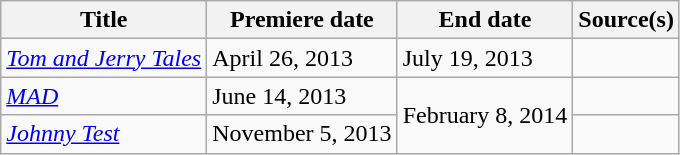<table class="wikitable sortable">
<tr>
<th>Title</th>
<th>Premiere date</th>
<th>End date</th>
<th>Source(s)</th>
</tr>
<tr>
<td><em><a href='#'>Tom and Jerry Tales</a></em></td>
<td>April 26, 2013</td>
<td>July 19, 2013</td>
<td></td>
</tr>
<tr>
<td><em><a href='#'>MAD</a></em></td>
<td>June 14, 2013</td>
<td rowspan=2>February 8, 2014</td>
<td></td>
</tr>
<tr>
<td><em><a href='#'>Johnny Test</a></em></td>
<td>November 5, 2013</td>
<td></td>
</tr>
</table>
